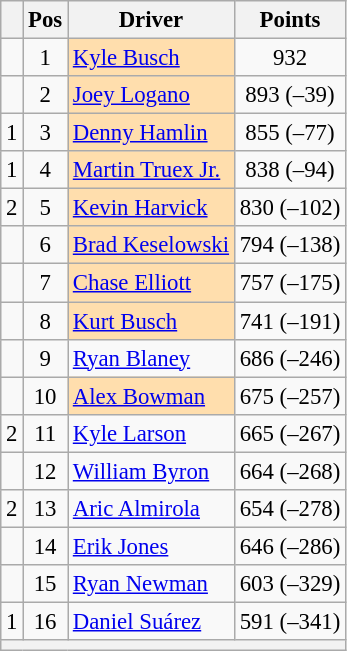<table class="wikitable" style="font-size: 95%">
<tr>
<th></th>
<th>Pos</th>
<th>Driver</th>
<th>Points</th>
</tr>
<tr>
<td align="left"></td>
<td style="text-align:center;">1</td>
<td style="background:#FFDEAD;"><a href='#'>Kyle Busch</a></td>
<td style="text-align:center;">932</td>
</tr>
<tr>
<td align="left"></td>
<td style="text-align:center;">2</td>
<td style="background:#FFDEAD;"><a href='#'>Joey Logano</a></td>
<td style="text-align:center;">893 (–39)</td>
</tr>
<tr>
<td align="left"> 1</td>
<td style="text-align:center;">3</td>
<td style="background:#FFDEAD;"><a href='#'>Denny Hamlin</a></td>
<td style="text-align:center;">855 (–77)</td>
</tr>
<tr>
<td align="left"> 1</td>
<td style="text-align:center;">4</td>
<td style="background:#FFDEAD;"><a href='#'>Martin Truex Jr.</a></td>
<td style="text-align:center;">838 (–94)</td>
</tr>
<tr>
<td align="left"> 2</td>
<td style="text-align:center;">5</td>
<td style="background:#FFDEAD;"><a href='#'>Kevin Harvick</a></td>
<td style="text-align:center;">830 (–102)</td>
</tr>
<tr>
<td align="left"></td>
<td style="text-align:center;">6</td>
<td style="background:#FFDEAD;"><a href='#'>Brad Keselowski</a></td>
<td style="text-align:center;">794 (–138)</td>
</tr>
<tr>
<td align="left"></td>
<td style="text-align:center;">7</td>
<td style="background:#FFDEAD;"><a href='#'>Chase Elliott</a></td>
<td style="text-align:center;">757 (–175)</td>
</tr>
<tr>
<td align="left"></td>
<td style="text-align:center;">8</td>
<td style="background:#FFDEAD;"><a href='#'>Kurt Busch</a></td>
<td style="text-align:center;">741 (–191)</td>
</tr>
<tr>
<td align="left"></td>
<td style="text-align:center;">9</td>
<td><a href='#'>Ryan Blaney</a></td>
<td style="text-align:center;">686 (–246)</td>
</tr>
<tr>
<td align="left"></td>
<td style="text-align:center;">10</td>
<td style="background:#FFDEAD;"><a href='#'>Alex Bowman</a></td>
<td style="text-align:center;">675 (–257)</td>
</tr>
<tr>
<td align="left"> 2</td>
<td style="text-align:center;">11</td>
<td><a href='#'>Kyle Larson</a></td>
<td style="text-align:center;">665 (–267)</td>
</tr>
<tr>
<td align="left"></td>
<td style="text-align:center;">12</td>
<td><a href='#'>William Byron</a></td>
<td style="text-align:center;">664 (–268)</td>
</tr>
<tr>
<td align="left"> 2</td>
<td style="text-align:center;">13</td>
<td><a href='#'>Aric Almirola</a></td>
<td style="text-align:center;">654 (–278)</td>
</tr>
<tr>
<td align="left"></td>
<td style="text-align:center;">14</td>
<td><a href='#'>Erik Jones</a></td>
<td style="text-align:center;">646 (–286)</td>
</tr>
<tr>
<td align="left"></td>
<td style="text-align:center;">15</td>
<td><a href='#'>Ryan Newman</a></td>
<td style="text-align:center;">603 (–329)</td>
</tr>
<tr>
<td align="left"> 1</td>
<td style="text-align:center;">16</td>
<td><a href='#'>Daniel Suárez</a></td>
<td style="text-align:center;">591 (–341)</td>
</tr>
<tr class="sortbottom">
<th colspan="9"></th>
</tr>
</table>
